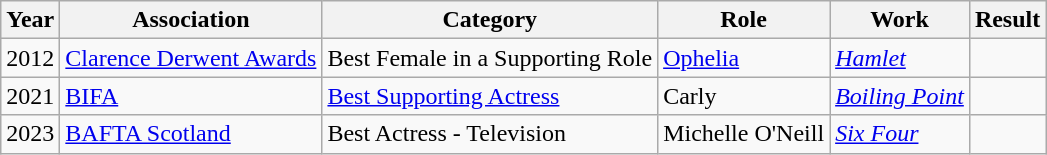<table class="wikitable">
<tr>
<th>Year</th>
<th>Association</th>
<th>Category</th>
<th>Role</th>
<th>Work</th>
<th>Result</th>
</tr>
<tr>
<td>2012</td>
<td><a href='#'>Clarence Derwent Awards</a></td>
<td>Best Female in a Supporting Role</td>
<td><a href='#'>Ophelia</a></td>
<td><em><a href='#'>Hamlet</a></em></td>
<td></td>
</tr>
<tr>
<td>2021</td>
<td><a href='#'>BIFA</a></td>
<td><a href='#'>Best Supporting Actress</a></td>
<td>Carly</td>
<td><a href='#'><em>Boiling Point</em></a></td>
<td></td>
</tr>
<tr>
<td>2023</td>
<td><a href='#'>BAFTA Scotland</a></td>
<td>Best Actress - Television</td>
<td>Michelle O'Neill</td>
<td><a href='#'><em>Six Four</em></a></td>
<td></td>
</tr>
</table>
